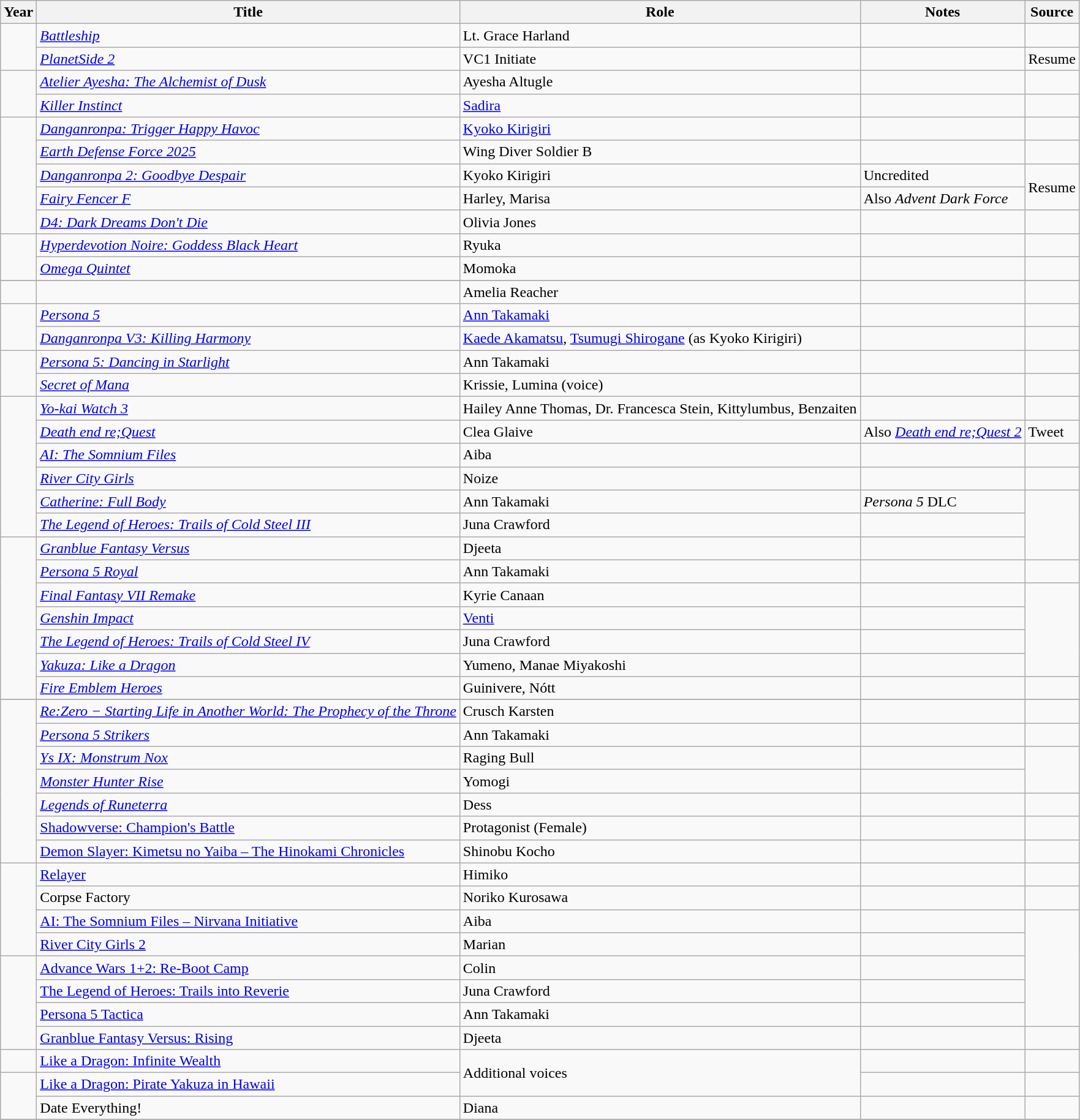<table class="wikitable sortable">
<tr>
<th>Year</th>
<th>Title</th>
<th>Role</th>
<th>Notes</th>
<th>Source</th>
</tr>
<tr>
<td rowspan="2"></td>
<td><em><a href='#'>Battleship</a></em></td>
<td>Lt. Grace Harland</td>
<td></td>
<td></td>
</tr>
<tr>
<td><em><a href='#'>PlanetSide 2</a></em></td>
<td>VC1 Initiate</td>
<td></td>
<td>Resume</td>
</tr>
<tr>
<td rowspan="2"></td>
<td><em><a href='#'>Atelier Ayesha: The Alchemist of Dusk</a></em></td>
<td>Ayesha Altugle</td>
<td></td>
<td></td>
</tr>
<tr>
<td><em><a href='#'>Killer Instinct</a></em></td>
<td><a href='#'>Sadira</a></td>
<td></td>
<td></td>
</tr>
<tr>
<td rowspan="5"></td>
<td><em><a href='#'>Danganronpa: Trigger Happy Havoc</a></em></td>
<td><a href='#'>Kyoko Kirigiri</a></td>
<td></td>
<td></td>
</tr>
<tr>
<td><em><a href='#'>Earth Defense Force 2025</a></em></td>
<td>Wing Diver Soldier B</td>
<td></td>
<td></td>
</tr>
<tr>
<td><em><a href='#'>Danganronpa 2: Goodbye Despair</a></em></td>
<td>Kyoko Kirigiri</td>
<td>Uncredited</td>
<td rowspan="2">Resume</td>
</tr>
<tr>
<td><em><a href='#'>Fairy Fencer F</a></em></td>
<td>Harley, Marisa</td>
<td>Also <em>Advent Dark Force</em></td>
</tr>
<tr>
<td><em><a href='#'>D4: Dark Dreams Don't Die</a></em></td>
<td>Olivia Jones</td>
<td></td>
<td></td>
</tr>
<tr>
<td rowspan="2"></td>
<td><em><a href='#'>Hyperdevotion Noire: Goddess Black Heart</a></em></td>
<td>Ryuka</td>
<td></td>
<td></td>
</tr>
<tr>
<td><em><a href='#'>Omega Quintet</a></em></td>
<td>Momoka</td>
<td></td>
<td></td>
</tr>
<tr>
</tr>
<tr>
<td></td>
<td><em></em></td>
<td>Amelia Reacher</td>
<td></td>
<td></td>
</tr>
<tr>
<td rowspan="2"></td>
<td><em><a href='#'>Persona 5</a></em></td>
<td><a href='#'>Ann Takamaki</a></td>
<td></td>
<td></td>
</tr>
<tr>
<td><em><a href='#'>Danganronpa V3: Killing Harmony</a></em></td>
<td><a href='#'>Kaede Akamatsu</a>, <a href='#'>Tsumugi Shirogane</a> (as Kyoko Kirigiri)</td>
<td></td>
<td></td>
</tr>
<tr>
<td rowspan="2"></td>
<td><em><a href='#'>Persona 5: Dancing in Starlight</a></em></td>
<td>Ann Takamaki</td>
<td></td>
<td></td>
</tr>
<tr>
<td><em><a href='#'>Secret of Mana</a></em></td>
<td>Krissie, Lumina (voice)</td>
<td></td>
<td></td>
</tr>
<tr>
<td rowspan="6"></td>
<td><em><a href='#'>Yo-kai Watch 3</a></em></td>
<td>Hailey Anne Thomas, Dr. Francesca Stein, Kittylumbus, Benzaiten</td>
<td></td>
<td></td>
</tr>
<tr>
<td><em><a href='#'>Death end re;Quest</a></em></td>
<td>Clea Glaive</td>
<td>Also <em><a href='#'>Death end re;Quest 2</a></em></td>
<td>Tweet</td>
</tr>
<tr>
<td><em><a href='#'>AI: The Somnium Files</a></em></td>
<td>Aiba</td>
<td></td>
<td></td>
</tr>
<tr>
<td><em><a href='#'>River City Girls</a></em></td>
<td>Noize</td>
<td></td>
<td></td>
</tr>
<tr>
<td><em><a href='#'>Catherine: Full Body</a></em></td>
<td>Ann Takamaki</td>
<td><em>Persona 5</em> DLC</td>
<td rowspan="3"></td>
</tr>
<tr>
<td><em><a href='#'>The Legend of Heroes: Trails of Cold Steel III</a></em></td>
<td>Juna Crawford</td>
<td></td>
</tr>
<tr>
<td rowspan="7"></td>
<td><em><a href='#'>Granblue Fantasy Versus</a></em></td>
<td>Djeeta</td>
<td></td>
</tr>
<tr>
<td><em><a href='#'>Persona 5 Royal</a></em></td>
<td>Ann Takamaki</td>
<td></td>
<td></td>
</tr>
<tr>
<td><em><a href='#'>Final Fantasy VII Remake</a></em></td>
<td>Kyrie Canaan</td>
<td></td>
<td rowspan="4"></td>
</tr>
<tr>
<td><em><a href='#'>Genshin Impact</a></em></td>
<td><a href='#'>Venti</a></td>
<td></td>
</tr>
<tr>
<td><em><a href='#'>The Legend of Heroes: Trails of Cold Steel IV</a></em></td>
<td>Juna Crawford</td>
<td></td>
</tr>
<tr>
<td><em><a href='#'>Yakuza: Like a Dragon</a></em></td>
<td>Yumeno, Manae Miyakoshi</td>
<td></td>
</tr>
<tr>
<td><em><a href='#'>Fire Emblem Heroes</a></em></td>
<td>Guinivere, Nótt</td>
<td></td>
<td></td>
</tr>
<tr>
</tr>
<tr>
<td rowspan="7"></td>
<td><em><a href='#'>Re:Zero − Starting Life in Another World: The Prophecy of the Throne</a></em></td>
<td>Crusch Karsten</td>
<td></td>
<td></td>
</tr>
<tr>
<td><em><a href='#'>Persona 5 Strikers</a></em></td>
<td>Ann Takamaki</td>
<td></td>
<td></td>
</tr>
<tr>
<td><em><a href='#'>Ys IX: Monstrum Nox</a></em></td>
<td>Raging Bull</td>
<td></td>
<td rowspan="2"></td>
</tr>
<tr>
<td><em><a href='#'>Monster Hunter Rise</a></em></td>
<td>Yomogi</td>
<td></td>
</tr>
<tr>
<td><em><a href='#'>Legends of Runeterra</a></td>
<td>Dess</td>
<td></td>
<td></td>
</tr>
<tr>
<td></em><a href='#'>Shadowverse: Champion's Battle</a><em></td>
<td>Protagonist (Female)</td>
<td></td>
<td></td>
</tr>
<tr>
<td></em><a href='#'>Demon Slayer: Kimetsu no Yaiba – The Hinokami Chronicles</a><em></td>
<td>Shinobu Kocho</td>
<td></td>
<td></td>
</tr>
<tr>
<td rowspan="4"></td>
<td></em><a href='#'>Relayer</a><em></td>
<td>Himiko</td>
<td></td>
<td></td>
</tr>
<tr>
<td></em>Corpse Factory<em></td>
<td>Noriko Kurosawa</td>
<td></td>
<td></td>
</tr>
<tr>
<td></em><a href='#'>AI: The Somnium Files – Nirvana Initiative</a><em></td>
<td>Aiba</td>
<td></td>
<td rowspan="5"></td>
</tr>
<tr>
<td></em><a href='#'>River City Girls 2</a><em></td>
<td>Marian</td>
<td></td>
</tr>
<tr>
<td rowspan="4"></td>
<td></em><a href='#'>Advance Wars 1+2: Re-Boot Camp</a><em></td>
<td>Colin</td>
<td></td>
</tr>
<tr>
<td></em><a href='#'>The Legend of Heroes: Trails into Reverie</a><em></td>
<td>Juna Crawford</td>
<td></td>
</tr>
<tr>
<td></em><a href='#'>Persona 5 Tactica</a><em></td>
<td>Ann Takamaki</td>
<td></td>
</tr>
<tr>
<td></em><a href='#'>Granblue Fantasy Versus: Rising</a><em></td>
<td>Djeeta</td>
<td></td>
</tr>
<tr>
<td rowspan="1"></td>
<td></em><a href='#'>Like a Dragon: Infinite Wealth</a><em></td>
<td rowspan="2">Additional voices</td>
<td></td>
<td></td>
</tr>
<tr>
<td rowspan="2"></td>
<td></em><a href='#'>Like a Dragon: Pirate Yakuza in Hawaii</a><em></td>
<td></td>
<td></td>
</tr>
<tr>
<td></em>Date Everything!<em></td>
<td>Diana</td>
<td></td>
<td></td>
</tr>
<tr>
</tr>
</table>
